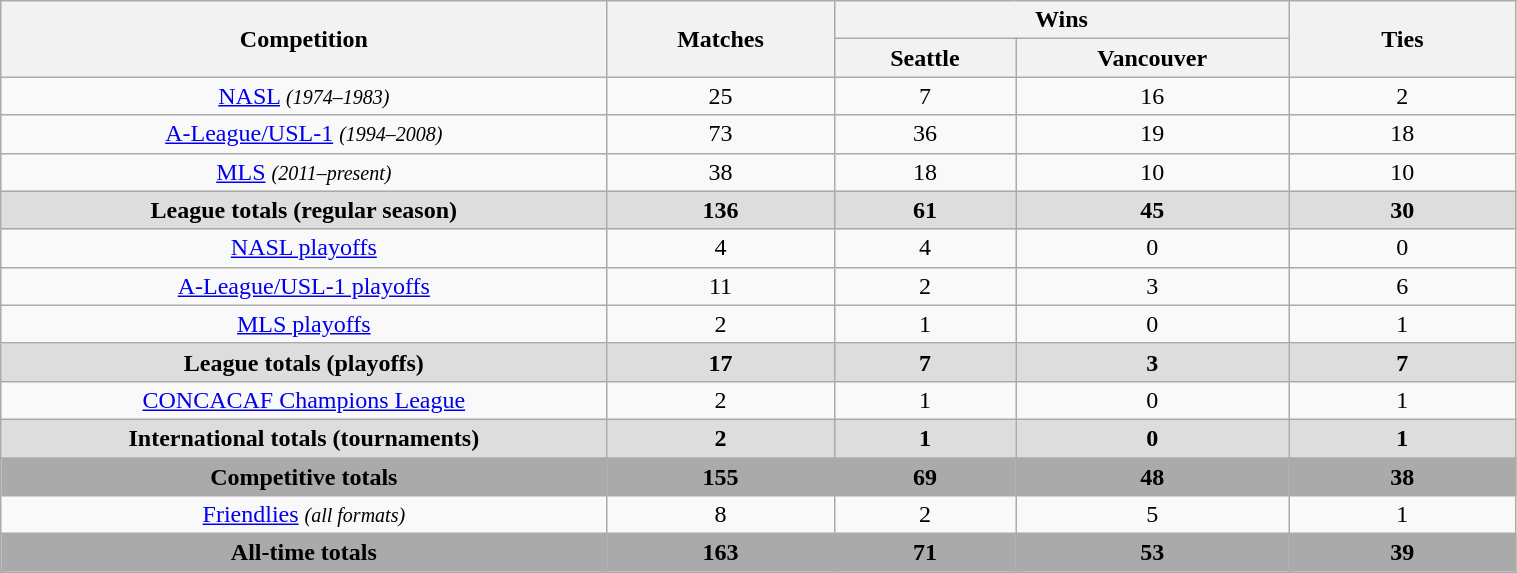<table class="wikitable" style="width:80%;text-align:center;">
<tr>
<th rowspan=2 width=40%>Competition</th>
<th rowspan=2 width=15%>Matches</th>
<th colspan=2 width=30%>Wins</th>
<th rowspan=2 width=15%>Ties</th>
</tr>
<tr>
<th>Seattle</th>
<th>Vancouver</th>
</tr>
<tr>
<td><a href='#'>NASL</a> <small><em>(1974–1983)</em></small></td>
<td>25</td>
<td>7</td>
<td>16</td>
<td>2</td>
</tr>
<tr>
<td><a href='#'>A-League/USL-1</a> <small><em>(1994–2008)</em></small></td>
<td>73</td>
<td>36</td>
<td>19</td>
<td>18</td>
</tr>
<tr>
<td><a href='#'>MLS</a> <small><em>(2011–present)</em></small></td>
<td>38</td>
<td>18</td>
<td>10</td>
<td>10</td>
</tr>
<tr>
<td style="text-align:center; background:#ddd;"><strong>League totals (regular season)</strong></td>
<td style="text-align:center; background:#ddd;"><strong>136</strong></td>
<td style="text-align:center; background:#ddd;"><strong>61</strong></td>
<td style="text-align:center; background:#ddd;"><strong>45</strong></td>
<td style="text-align:center; background:#ddd;"><strong>30</strong></td>
</tr>
<tr>
<td><a href='#'>NASL playoffs</a></td>
<td>4</td>
<td>4</td>
<td>0</td>
<td>0</td>
</tr>
<tr>
<td><a href='#'>A-League/USL-1 playoffs</a></td>
<td>11</td>
<td>2</td>
<td>3</td>
<td>6</td>
</tr>
<tr>
<td><a href='#'>MLS playoffs</a></td>
<td>2</td>
<td>1</td>
<td>0</td>
<td>1</td>
</tr>
<tr>
<td style="text-align:center; background:#ddd;"><strong>League totals (playoffs)</strong></td>
<td style="text-align:center; background:#ddd;"><strong>17</strong></td>
<td style="text-align:center; background:#ddd;"><strong>7</strong></td>
<td style="text-align:center; background:#ddd;"><strong>3</strong></td>
<td style="text-align:center; background:#ddd;"><strong>7</strong></td>
</tr>
<tr>
<td><a href='#'>CONCACAF Champions League</a></td>
<td>2</td>
<td>1</td>
<td>0</td>
<td>1</td>
</tr>
<tr>
<td style="text-align:center; background:#ddd;"><strong>International totals (tournaments)</strong></td>
<td style="text-align:center; background:#ddd;"><strong>2</strong></td>
<td style="text-align:center; background:#ddd;"><strong>1</strong></td>
<td style="text-align:center; background:#ddd;"><strong>0</strong></td>
<td style="text-align:center; background:#ddd;"><strong>1</strong></td>
</tr>
<tr>
<td style="text-align:center; background:#aaa;"><strong>Competitive totals</strong></td>
<td style="text-align:center; background:#aaa;"><strong>155</strong></td>
<td style="text-align:center; background:#aaa;"><strong>69</strong></td>
<td style="text-align:center; background:#aaa;"><strong>48</strong></td>
<td style="text-align:center; background:#aaa;"><strong>38</strong></td>
</tr>
<tr>
<td><a href='#'>Friendlies</a> <small><em>(all formats)</em></small></td>
<td>8</td>
<td>2</td>
<td>5</td>
<td>1</td>
</tr>
<tr>
<td style="text-align:center; background:#aaa;"><strong>All-time totals</strong></td>
<td style="text-align:center; background:#aaa;"><strong>163</strong></td>
<td style="text-align:center; background:#aaa;"><strong>71</strong></td>
<td style="text-align:center; background:#aaa;"><strong>53</strong></td>
<td style="text-align:center; background:#aaa;"><strong>39</strong></td>
</tr>
</table>
